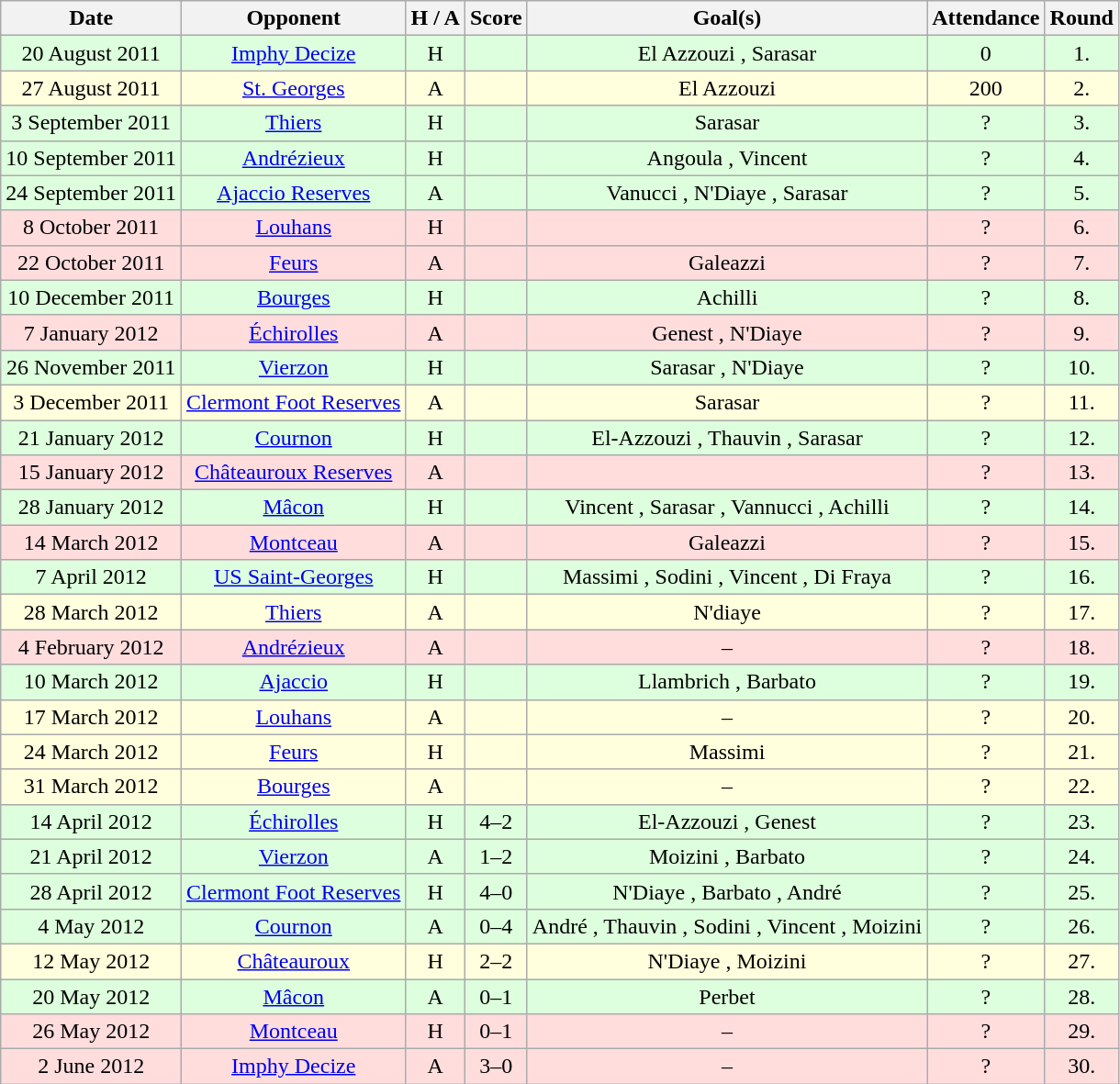<table class="wikitable" style="text-align:center">
<tr>
<th>Date</th>
<th>Opponent</th>
<th>H / A</th>
<th>Score</th>
<th>Goal(s)</th>
<th>Attendance</th>
<th>Round</th>
</tr>
<tr style="background:#dfd;">
<td>20 August 2011</td>
<td><a href='#'>Imphy Decize</a></td>
<td>H</td>
<td></td>
<td>El Azzouzi , Sarasar </td>
<td>0</td>
<td>1.</td>
</tr>
<tr style="background:#ffd;">
<td>27 August 2011</td>
<td><a href='#'>St. Georges</a></td>
<td>A</td>
<td></td>
<td>El Azzouzi </td>
<td>200</td>
<td>2.</td>
</tr>
<tr style="background:#dfd;">
<td>3 September 2011</td>
<td><a href='#'>Thiers</a></td>
<td>H</td>
<td></td>
<td>Sarasar </td>
<td>?</td>
<td>3.</td>
</tr>
<tr style="background:#dfd;">
<td>10 September 2011</td>
<td><a href='#'>Andrézieux</a></td>
<td>H</td>
<td></td>
<td>Angoula , Vincent </td>
<td>?</td>
<td>4.</td>
</tr>
<tr style="background:#dfd;">
<td>24 September 2011</td>
<td><a href='#'>Ajaccio Reserves</a></td>
<td>A</td>
<td></td>
<td>Vanucci , N'Diaye , Sarasar </td>
<td>?</td>
<td>5.</td>
</tr>
<tr style="background:#fdd;">
<td>8 October 2011</td>
<td><a href='#'>Louhans</a></td>
<td>H</td>
<td></td>
<td></td>
<td>?</td>
<td>6.</td>
</tr>
<tr style="background:#fdd;">
<td>22 October 2011</td>
<td><a href='#'>Feurs</a></td>
<td>A</td>
<td></td>
<td>Galeazzi </td>
<td>?</td>
<td>7.</td>
</tr>
<tr style="background:#dfd;">
<td>10 December 2011</td>
<td><a href='#'>Bourges</a></td>
<td>H</td>
<td></td>
<td>Achilli </td>
<td>?</td>
<td>8.</td>
</tr>
<tr style="background:#fdd;">
<td>7 January 2012</td>
<td><a href='#'>Échirolles</a></td>
<td>A</td>
<td></td>
<td>Genest , N'Diaye </td>
<td>?</td>
<td>9.</td>
</tr>
<tr style="background:#dfd;">
<td>26 November 2011</td>
<td><a href='#'>Vierzon</a></td>
<td>H</td>
<td></td>
<td>Sarasar , N'Diaye </td>
<td>?</td>
<td>10.</td>
</tr>
<tr style="background:#ffd;">
<td>3 December 2011</td>
<td><a href='#'>Clermont Foot Reserves</a></td>
<td>A</td>
<td></td>
<td>Sarasar </td>
<td>?</td>
<td>11.</td>
</tr>
<tr style="background:#dfd;">
<td>21 January 2012</td>
<td><a href='#'>Cournon</a></td>
<td>H</td>
<td></td>
<td>El-Azzouzi , Thauvin , Sarasar </td>
<td>?</td>
<td>12.</td>
</tr>
<tr style="background:#fdd;">
<td>15 January 2012</td>
<td><a href='#'>Châteauroux Reserves</a></td>
<td>A</td>
<td></td>
<td></td>
<td>?</td>
<td>13.</td>
</tr>
<tr style="background:#dfd;">
<td>28 January 2012</td>
<td><a href='#'>Mâcon</a></td>
<td>H</td>
<td></td>
<td>Vincent , Sarasar , Vannucci , Achilli </td>
<td>?</td>
<td>14.</td>
</tr>
<tr style="background:#fdd;">
<td>14 March 2012</td>
<td><a href='#'>Montceau</a></td>
<td>A</td>
<td></td>
<td>Galeazzi </td>
<td>?</td>
<td>15.</td>
</tr>
<tr style="background:#dfd;">
<td>7 April 2012</td>
<td><a href='#'>US Saint-Georges</a></td>
<td>H</td>
<td></td>
<td>Massimi , Sodini , Vincent , Di Fraya </td>
<td>?</td>
<td>16.</td>
</tr>
<tr style="background:#ffd;">
<td>28 March 2012</td>
<td><a href='#'>Thiers</a></td>
<td>A</td>
<td></td>
<td>N'diaye </td>
<td>?</td>
<td>17.</td>
</tr>
<tr style="background:#fdd;">
<td>4 February 2012</td>
<td><a href='#'>Andrézieux</a></td>
<td>A</td>
<td></td>
<td>–</td>
<td>?</td>
<td>18.</td>
</tr>
<tr style="background:#dfd;">
<td>10 March 2012</td>
<td><a href='#'>Ajaccio</a></td>
<td>H</td>
<td></td>
<td>Llambrich , Barbato </td>
<td>?</td>
<td>19.</td>
</tr>
<tr style="background:#ffd;">
<td>17 March 2012</td>
<td><a href='#'>Louhans</a></td>
<td>A</td>
<td></td>
<td>–</td>
<td>?</td>
<td>20.</td>
</tr>
<tr style="background:#ffd;">
<td>24 March 2012</td>
<td><a href='#'>Feurs</a></td>
<td>H</td>
<td></td>
<td>Massimi </td>
<td>?</td>
<td>21.</td>
</tr>
<tr style="background:#ffd;">
<td>31 March 2012</td>
<td><a href='#'>Bourges</a></td>
<td>A</td>
<td></td>
<td>–</td>
<td>?</td>
<td>22.</td>
</tr>
<tr style="background:#dfd;">
<td>14 April 2012</td>
<td><a href='#'>Échirolles</a></td>
<td>H</td>
<td>4–2</td>
<td>El-Azzouzi , Genest </td>
<td>?</td>
<td>23.</td>
</tr>
<tr style="background:#dfd;">
<td>21 April 2012</td>
<td><a href='#'>Vierzon</a></td>
<td>A</td>
<td>1–2</td>
<td>Moizini , Barbato </td>
<td>?</td>
<td>24.</td>
</tr>
<tr style="background:#dfd;">
<td>28 April 2012</td>
<td><a href='#'>Clermont Foot Reserves</a></td>
<td>H</td>
<td>4–0</td>
<td>N'Diaye , Barbato , André </td>
<td>?</td>
<td>25.</td>
</tr>
<tr style="background:#dfd;">
<td>4 May 2012</td>
<td><a href='#'>Cournon</a></td>
<td>A</td>
<td>0–4</td>
<td>André , Thauvin , Sodini , Vincent , Moizini </td>
<td>?</td>
<td>26.</td>
</tr>
<tr style="background:#ffd;">
<td>12 May 2012</td>
<td><a href='#'>Châteauroux</a></td>
<td>H</td>
<td>2–2</td>
<td>N'Diaye , Moizini </td>
<td>?</td>
<td>27.</td>
</tr>
<tr style="background:#dfd;">
<td>20 May 2012</td>
<td><a href='#'>Mâcon</a></td>
<td>A</td>
<td>0–1</td>
<td>Perbet </td>
<td>?</td>
<td>28.</td>
</tr>
<tr style="background:#fdd;">
<td>26 May 2012</td>
<td><a href='#'>Montceau</a></td>
<td>H</td>
<td>0–1</td>
<td>–</td>
<td>?</td>
<td>29.</td>
</tr>
<tr style="background:#fdd;">
<td>2 June 2012</td>
<td><a href='#'>Imphy Decize</a></td>
<td>A</td>
<td>3–0</td>
<td>–</td>
<td>?</td>
<td>30.</td>
</tr>
</table>
